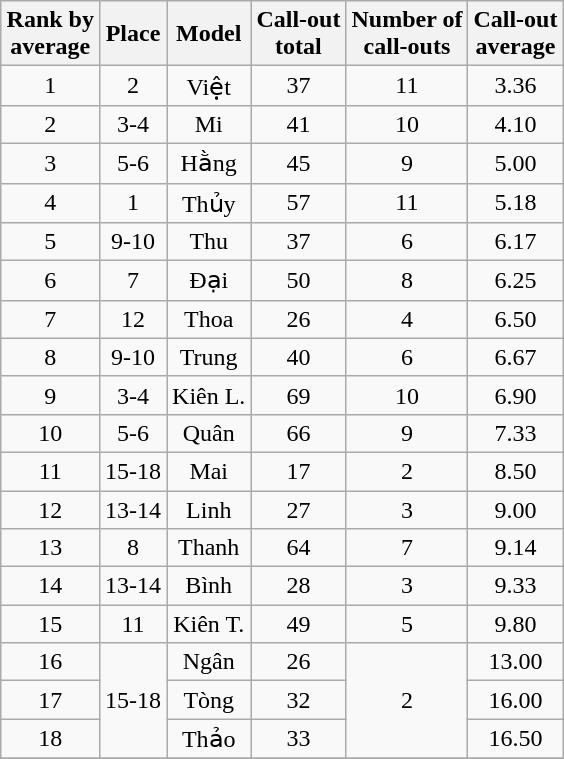<table class="wikitable sortable" style="margin:auto; text-align:center; white-space:nowrap">
<tr>
<th>Rank by<br>average</th>
<th>Place</th>
<th>Model</th>
<th>Call-out<br>total</th>
<th>Number of<br>call-outs</th>
<th>Call-out<br>average</th>
</tr>
<tr>
<td>1</td>
<td>2</td>
<td>Việt</td>
<td>37</td>
<td>11</td>
<td>3.36</td>
</tr>
<tr>
<td>2</td>
<td>3-4</td>
<td>Mi</td>
<td>41</td>
<td>10</td>
<td>4.10</td>
</tr>
<tr>
<td>3</td>
<td>5-6</td>
<td>Hằng</td>
<td>45</td>
<td>9</td>
<td>5.00</td>
</tr>
<tr>
<td>4</td>
<td>1</td>
<td>Thủy</td>
<td>57</td>
<td>11</td>
<td>5.18</td>
</tr>
<tr>
<td>5</td>
<td>9-10</td>
<td>Thu</td>
<td>37</td>
<td>6</td>
<td>6.17</td>
</tr>
<tr>
<td>6</td>
<td>7</td>
<td>Đại</td>
<td>50</td>
<td>8</td>
<td>6.25</td>
</tr>
<tr>
<td>7</td>
<td>12</td>
<td>Thoa</td>
<td>26</td>
<td>4</td>
<td>6.50</td>
</tr>
<tr>
<td>8</td>
<td>9-10</td>
<td>Trung</td>
<td>40</td>
<td>6</td>
<td>6.67</td>
</tr>
<tr>
<td>9</td>
<td>3-4</td>
<td>Kiên L.</td>
<td>69</td>
<td>10</td>
<td>6.90</td>
</tr>
<tr>
<td>10</td>
<td>5-6</td>
<td>Quân</td>
<td>66</td>
<td>9</td>
<td>7.33</td>
</tr>
<tr>
<td>11</td>
<td>15-18</td>
<td>Mai</td>
<td>17</td>
<td>2</td>
<td>8.50</td>
</tr>
<tr>
<td>12</td>
<td>13-14</td>
<td>Linh</td>
<td>27</td>
<td>3</td>
<td>9.00</td>
</tr>
<tr>
<td>13</td>
<td>8</td>
<td>Thanh</td>
<td>64</td>
<td>7</td>
<td>9.14</td>
</tr>
<tr>
<td>14</td>
<td>13-14</td>
<td>Bình</td>
<td>28</td>
<td>3</td>
<td>9.33</td>
</tr>
<tr>
<td>15</td>
<td>11</td>
<td>Kiên T.</td>
<td>49</td>
<td>5</td>
<td>9.80</td>
</tr>
<tr>
<td>16</td>
<td rowspan=3>15-18</td>
<td>Ngân</td>
<td>26</td>
<td rowspan=3>2</td>
<td>13.00</td>
</tr>
<tr>
<td>17</td>
<td>Tòng</td>
<td>32</td>
<td>16.00</td>
</tr>
<tr>
<td>18</td>
<td>Thảo</td>
<td>33</td>
<td>16.50</td>
</tr>
<tr>
</tr>
</table>
